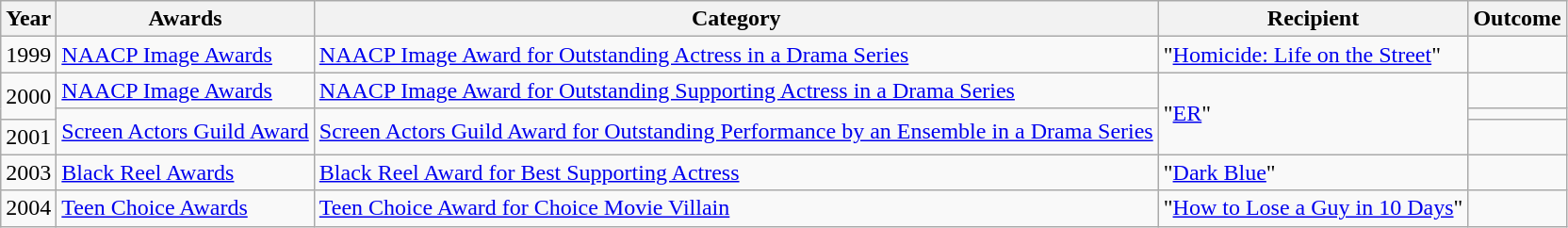<table class="wikitable sortable">
<tr>
<th>Year</th>
<th>Awards</th>
<th>Category</th>
<th>Recipient</th>
<th>Outcome</th>
</tr>
<tr>
<td>1999</td>
<td><a href='#'>NAACP Image Awards</a></td>
<td><a href='#'>NAACP Image Award for Outstanding Actress in a Drama Series</a></td>
<td>"<a href='#'>Homicide: Life on the Street</a>"</td>
<td></td>
</tr>
<tr>
<td rowspan=2>2000</td>
<td><a href='#'>NAACP Image Awards</a></td>
<td><a href='#'>NAACP Image Award for Outstanding Supporting Actress in a Drama Series</a></td>
<td rowspan=3>"<a href='#'>ER</a>"</td>
<td></td>
</tr>
<tr>
<td rowspan=2><a href='#'>Screen Actors Guild Award</a></td>
<td rowspan=2><a href='#'>Screen Actors Guild Award for Outstanding Performance by an Ensemble in a Drama Series</a></td>
<td></td>
</tr>
<tr>
<td>2001</td>
<td></td>
</tr>
<tr>
<td>2003</td>
<td><a href='#'>Black Reel Awards</a></td>
<td><a href='#'>Black Reel Award for Best Supporting Actress</a></td>
<td>"<a href='#'>Dark Blue</a>"</td>
<td></td>
</tr>
<tr>
<td>2004</td>
<td><a href='#'>Teen Choice Awards</a></td>
<td><a href='#'>Teen Choice Award for Choice Movie Villain</a></td>
<td>"<a href='#'>How to Lose a Guy in 10 Days</a>"</td>
<td></td>
</tr>
</table>
